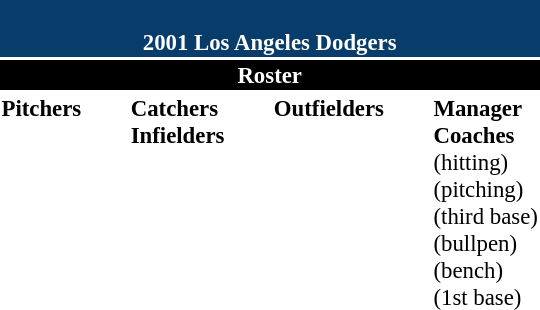<table class="toccolours" style="font-size: 95%;">
<tr>
<th colspan="10" style="background-color: #083c6b; color: #FFFFFF; text-align: center;"><br>2001 Los Angeles Dodgers</th>
</tr>
<tr>
<td colspan="10" style="background-color: black; color: #FFFFFF; text-align: center;"><strong>Roster</strong></td>
</tr>
<tr>
<td valign="top"><strong>Pitchers</strong><br>  

 
 
 
 

 
  



 
 
 

  


</td>
<td width="25px"></td>
<td valign="top"><strong>Catchers</strong><br>



<strong>Infielders</strong>










</td>
<td width="25px"></td>
<td valign="top"><strong>Outfielders</strong><br>




</td>
<td width="25px"></td>
<td valign="top"><strong>Manager</strong><br>
<strong>Coaches</strong>
 <br>(hitting)
<br> (pitching)
 <br> (third base)
 <br>(bullpen)
 
 <br>(bench)
 <br>(1st base)</td>
</tr>
</table>
